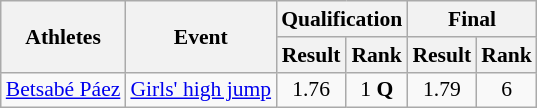<table class="wikitable" border="1" style="font-size:90%">
<tr>
<th rowspan=2>Athletes</th>
<th rowspan=2>Event</th>
<th colspan=2>Qualification</th>
<th colspan=2>Final</th>
</tr>
<tr>
<th>Result</th>
<th>Rank</th>
<th>Result</th>
<th>Rank</th>
</tr>
<tr>
<td><a href='#'>Betsabé Páez</a></td>
<td><a href='#'>Girls' high jump</a></td>
<td align="center">1.76</td>
<td align="center">1 <strong>Q</strong></td>
<td align="center">1.79</td>
<td align="center">6</td>
</tr>
</table>
